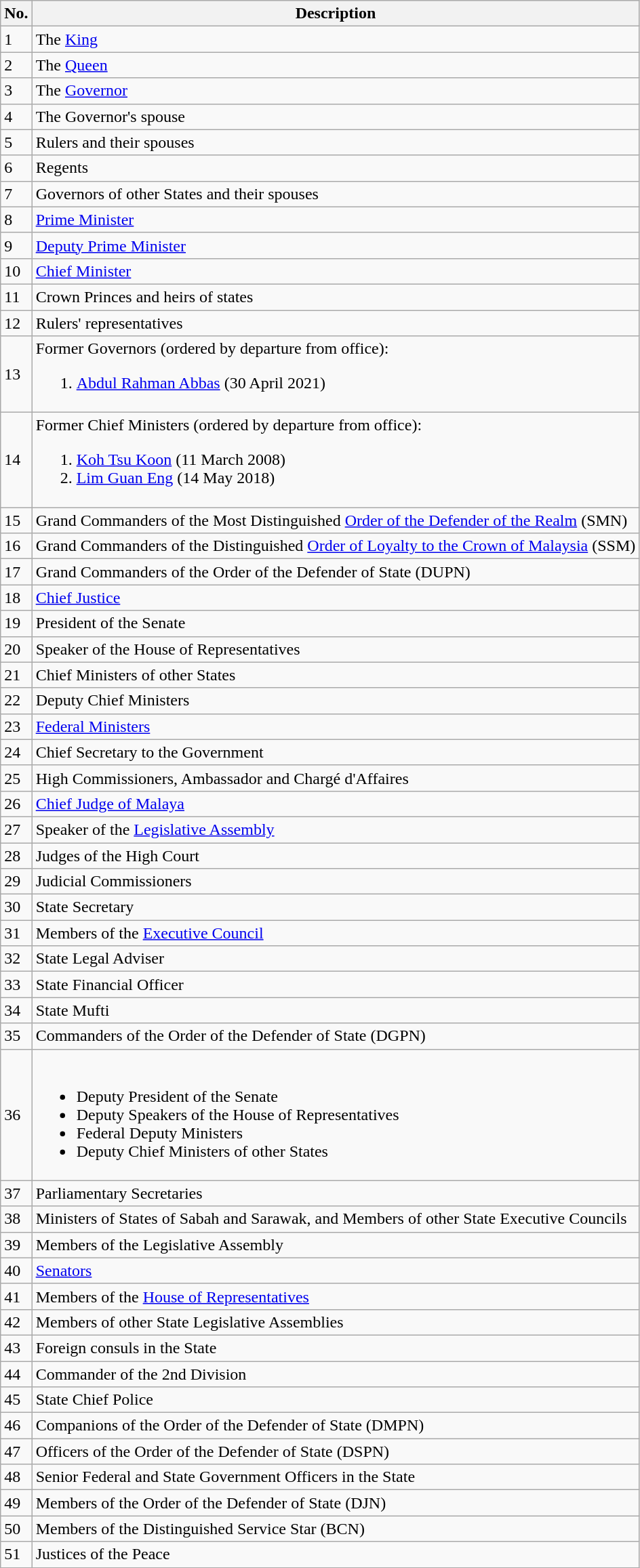<table class="wikitable">
<tr>
<th>No.</th>
<th>Description</th>
</tr>
<tr>
<td>1</td>
<td>The <a href='#'>King</a></td>
</tr>
<tr>
<td>2</td>
<td>The <a href='#'>Queen</a></td>
</tr>
<tr>
<td>3</td>
<td>The <a href='#'>Governor</a></td>
</tr>
<tr>
<td>4</td>
<td>The Governor's spouse</td>
</tr>
<tr>
<td>5</td>
<td>Rulers and their spouses</td>
</tr>
<tr>
<td>6</td>
<td>Regents</td>
</tr>
<tr>
<td>7</td>
<td>Governors of other States and their spouses</td>
</tr>
<tr>
<td>8</td>
<td><a href='#'>Prime Minister</a></td>
</tr>
<tr>
<td>9</td>
<td><a href='#'>Deputy Prime Minister</a></td>
</tr>
<tr>
<td>10</td>
<td><a href='#'>Chief Minister</a></td>
</tr>
<tr>
<td>11</td>
<td>Crown Princes and heirs of states</td>
</tr>
<tr>
<td>12</td>
<td>Rulers' representatives</td>
</tr>
<tr>
<td>13</td>
<td>Former Governors (ordered by departure from office):<br><ol><li><a href='#'>Abdul Rahman Abbas</a> (30 April 2021)</li></ol></td>
</tr>
<tr>
<td>14</td>
<td>Former Chief Ministers (ordered by departure from office):<br><ol><li><a href='#'>Koh Tsu Koon</a> (11 March 2008)</li><li><a href='#'>Lim Guan Eng</a> (14 May 2018)</li></ol></td>
</tr>
<tr>
<td>15</td>
<td>Grand Commanders of the Most Distinguished <a href='#'>Order of the Defender of the Realm</a> (SMN)</td>
</tr>
<tr>
<td>16</td>
<td>Grand Commanders of the Distinguished <a href='#'>Order of Loyalty to the Crown of Malaysia</a> (SSM)</td>
</tr>
<tr>
<td>17</td>
<td>Grand Commanders of the Order of the Defender of State (DUPN)</td>
</tr>
<tr>
<td>18</td>
<td><a href='#'>Chief Justice</a></td>
</tr>
<tr>
<td>19</td>
<td>President of the Senate</td>
</tr>
<tr>
<td>20</td>
<td>Speaker of the House of Representatives</td>
</tr>
<tr>
<td>21</td>
<td>Chief Ministers of other States</td>
</tr>
<tr>
<td>22</td>
<td>Deputy Chief Ministers</td>
</tr>
<tr>
<td>23</td>
<td><a href='#'>Federal Ministers</a></td>
</tr>
<tr>
<td>24</td>
<td>Chief Secretary to the Government</td>
</tr>
<tr>
<td>25</td>
<td>High Commissioners, Ambassador and Chargé d'Affaires</td>
</tr>
<tr>
<td>26</td>
<td><a href='#'>Chief Judge of Malaya</a></td>
</tr>
<tr>
<td>27</td>
<td>Speaker of the <a href='#'>Legislative Assembly</a></td>
</tr>
<tr>
<td>28</td>
<td>Judges of the High Court</td>
</tr>
<tr>
<td>29</td>
<td>Judicial Commissioners</td>
</tr>
<tr>
<td>30</td>
<td>State Secretary</td>
</tr>
<tr>
<td>31</td>
<td>Members of the <a href='#'>Executive Council</a></td>
</tr>
<tr>
<td>32</td>
<td>State Legal Adviser</td>
</tr>
<tr>
<td>33</td>
<td>State Financial Officer</td>
</tr>
<tr>
<td>34</td>
<td>State Mufti</td>
</tr>
<tr>
<td>35</td>
<td>Commanders of the Order of the Defender of State (DGPN)</td>
</tr>
<tr>
<td>36</td>
<td><br><ul><li>Deputy President of the Senate</li><li>Deputy Speakers of the House of Representatives</li><li>Federal Deputy Ministers</li><li>Deputy Chief Ministers of other States</li></ul></td>
</tr>
<tr>
<td>37</td>
<td>Parliamentary Secretaries</td>
</tr>
<tr>
<td>38</td>
<td>Ministers of States of Sabah and Sarawak, and Members of other State Executive Councils</td>
</tr>
<tr>
<td>39</td>
<td>Members of the Legislative Assembly</td>
</tr>
<tr>
<td>40</td>
<td><a href='#'>Senators</a></td>
</tr>
<tr>
<td>41</td>
<td>Members of the <a href='#'>House of Representatives</a></td>
</tr>
<tr>
<td>42</td>
<td>Members of other State Legislative Assemblies</td>
</tr>
<tr>
<td>43</td>
<td>Foreign consuls in the State</td>
</tr>
<tr>
<td>44</td>
<td>Commander of the 2nd Division</td>
</tr>
<tr>
<td>45</td>
<td>State Chief Police</td>
</tr>
<tr>
<td>46</td>
<td>Companions of the Order of the Defender of State (DMPN)</td>
</tr>
<tr>
<td>47</td>
<td>Officers of the Order of the Defender of State (DSPN)</td>
</tr>
<tr>
<td>48</td>
<td>Senior Federal and State Government Officers in the State</td>
</tr>
<tr>
<td>49</td>
<td>Members of the Order of the Defender of State (DJN)</td>
</tr>
<tr>
<td>50</td>
<td>Members of the Distinguished Service Star (BCN)</td>
</tr>
<tr>
<td>51</td>
<td>Justices of the Peace</td>
</tr>
</table>
